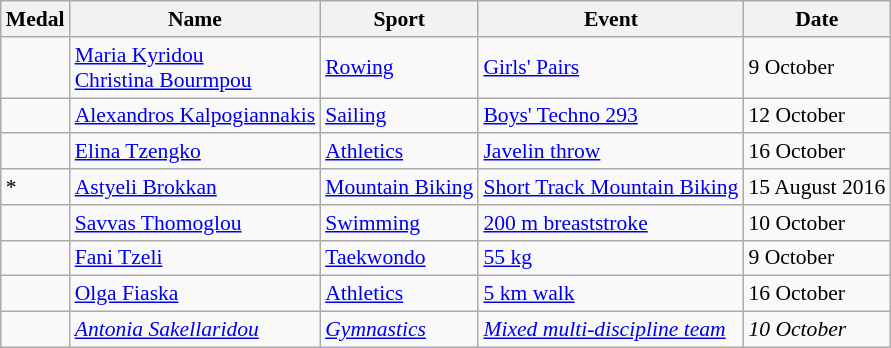<table class="wikitable sortable" style="font-size:90%">
<tr>
<th>Medal</th>
<th>Name</th>
<th>Sport</th>
<th>Event</th>
<th>Date</th>
</tr>
<tr>
<td></td>
<td><a href='#'>Maria Kyridou</a><br><a href='#'>Christina Bourmpou</a></td>
<td><a href='#'>Rowing</a></td>
<td><a href='#'>Girls' Pairs</a></td>
<td>9 October</td>
</tr>
<tr>
<td></td>
<td><a href='#'>Alexandros Kalpogiannakis</a></td>
<td><a href='#'>Sailing</a></td>
<td><a href='#'>Boys' Techno 293</a></td>
<td>12 October</td>
</tr>
<tr>
<td></td>
<td><a href='#'>Elina Tzengko</a></td>
<td><a href='#'>Athletics</a></td>
<td><a href='#'>Javelin throw</a></td>
<td>16 October</td>
</tr>
<tr>
<td>* </td>
<td><a href='#'>Astyeli Brokkan</a></td>
<td><a href='#'>Mountain Biking</a></td>
<td><a href='#'>Short Track Mountain Biking</a></td>
<td>15 August 2016</td>
</tr>
<tr>
<td></td>
<td><a href='#'>Savvas Thomoglou</a></td>
<td><a href='#'>Swimming</a></td>
<td><a href='#'>200 m breaststroke</a></td>
<td>10 October</td>
</tr>
<tr>
<td></td>
<td><a href='#'>Fani Tzeli</a></td>
<td><a href='#'>Taekwondo</a></td>
<td><a href='#'>55 kg</a></td>
<td>9 October</td>
</tr>
<tr>
<td></td>
<td><a href='#'>Olga Fiaska</a></td>
<td><a href='#'>Athletics</a></td>
<td><a href='#'>5 km walk</a></td>
<td>16 October</td>
</tr>
<tr>
<td><em></em></td>
<td><em><a href='#'>Antonia Sakellaridou</a></em></td>
<td><em><a href='#'>Gymnastics</a></em></td>
<td><em><a href='#'>Mixed multi-discipline team</a></em></td>
<td><em>10 October</em></td>
</tr>
</table>
